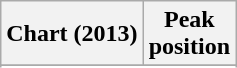<table class="wikitable sortable plainrowheaders">
<tr>
<th scope="col">Chart (2013)</th>
<th scope="col">Peak<br>position</th>
</tr>
<tr>
</tr>
<tr>
</tr>
</table>
